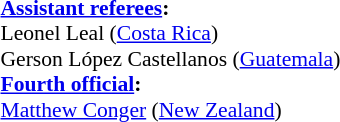<table width=50% style="font-size: 90%">
<tr>
<td><br><strong><a href='#'>Assistant referees</a>:</strong>
<br>Leonel Leal (<a href='#'>Costa Rica</a>)
<br>Gerson López Castellanos (<a href='#'>Guatemala</a>)
<br><strong><a href='#'>Fourth official</a>:</strong>
<br><a href='#'>Matthew Conger</a> (<a href='#'>New Zealand</a>)</td>
</tr>
</table>
